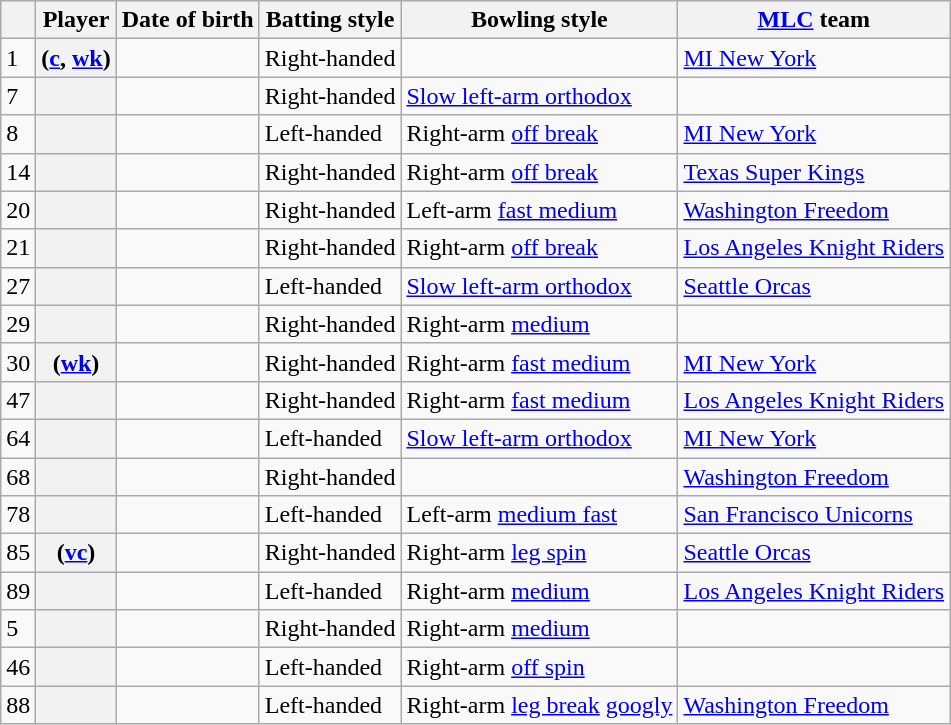<table class="wikitable sortable plainrowheaders">
<tr>
<th scope=col></th>
<th scope=col>Player</th>
<th scope=col>Date of birth</th>
<th scope=col>Batting style</th>
<th scope=col>Bowling style</th>
<th scope=col><a href='#'>MLC</a> team</th>
</tr>
<tr>
<td>1</td>
<th scope=row> (<a href='#'>c</a>, <a href='#'>wk</a>)</th>
<td></td>
<td>Right-handed</td>
<td></td>
<td><a href='#'>MI New York</a></td>
</tr>
<tr>
<td>7</td>
<th scope=row></th>
<td></td>
<td>Right-handed</td>
<td><a href='#'>Slow left-arm orthodox</a></td>
<td></td>
</tr>
<tr>
<td>8</td>
<th scope=row></th>
<td></td>
<td>Left-handed</td>
<td>Right-arm <a href='#'>off break</a></td>
<td><a href='#'>MI New York</a></td>
</tr>
<tr>
<td>14</td>
<th scope=row></th>
<td></td>
<td>Right-handed</td>
<td>Right-arm <a href='#'>off break</a></td>
<td><a href='#'>Texas Super Kings</a></td>
</tr>
<tr>
<td>20</td>
<th scope=row></th>
<td></td>
<td>Right-handed</td>
<td>Left-arm <a href='#'>fast medium</a></td>
<td><a href='#'>Washington Freedom</a></td>
</tr>
<tr>
<td>21</td>
<th scope=row></th>
<td></td>
<td>Right-handed</td>
<td>Right-arm <a href='#'>off break</a></td>
<td><a href='#'>Los Angeles Knight Riders</a></td>
</tr>
<tr>
<td>27</td>
<th scope=row></th>
<td></td>
<td>Left-handed</td>
<td><a href='#'>Slow left-arm orthodox</a></td>
<td><a href='#'>Seattle Orcas</a></td>
</tr>
<tr>
<td>29</td>
<th scope=row></th>
<td></td>
<td>Right-handed</td>
<td>Right-arm <a href='#'>medium</a></td>
<td></td>
</tr>
<tr>
<td>30</td>
<th scope=row> (<a href='#'>wk</a>)</th>
<td></td>
<td>Right-handed</td>
<td>Right-arm <a href='#'>fast medium</a></td>
<td><a href='#'>MI New York</a></td>
</tr>
<tr>
<td>47</td>
<th scope=row></th>
<td></td>
<td>Right-handed</td>
<td>Right-arm <a href='#'>fast medium</a></td>
<td><a href='#'>Los Angeles Knight Riders</a></td>
</tr>
<tr>
<td>64</td>
<th scope=row></th>
<td></td>
<td>Left-handed</td>
<td><a href='#'>Slow left-arm orthodox</a></td>
<td><a href='#'>MI New York</a></td>
</tr>
<tr>
<td>68</td>
<th scope=row></th>
<td></td>
<td>Right-handed</td>
<td></td>
<td><a href='#'>Washington Freedom</a></td>
</tr>
<tr>
<td>78</td>
<th scope=row></th>
<td></td>
<td>Left-handed</td>
<td>Left-arm <a href='#'>medium fast</a></td>
<td><a href='#'>San Francisco Unicorns</a></td>
</tr>
<tr>
<td>85</td>
<th scope=row> (<a href='#'>vc</a>)</th>
<td></td>
<td>Right-handed</td>
<td>Right-arm <a href='#'>leg spin</a></td>
<td><a href='#'>Seattle Orcas</a></td>
</tr>
<tr>
<td>89</td>
<th scope=row></th>
<td></td>
<td>Left-handed</td>
<td>Right-arm <a href='#'>medium</a></td>
<td><a href='#'>Los Angeles Knight Riders</a></td>
</tr>
<tr>
<td>5</td>
<th scope=row></th>
<td></td>
<td>Right-handed</td>
<td>Right-arm <a href='#'>medium</a></td>
<td></td>
</tr>
<tr>
<td>46</td>
<th scope=row></th>
<td></td>
<td>Left-handed</td>
<td>Right-arm <a href='#'>off spin</a></td>
<td></td>
</tr>
<tr>
<td>88</td>
<th scope=row></th>
<td></td>
<td>Left-handed</td>
<td>Right-arm <a href='#'>leg break</a> <a href='#'>googly</a></td>
<td><a href='#'>Washington Freedom</a></td>
</tr>
</table>
